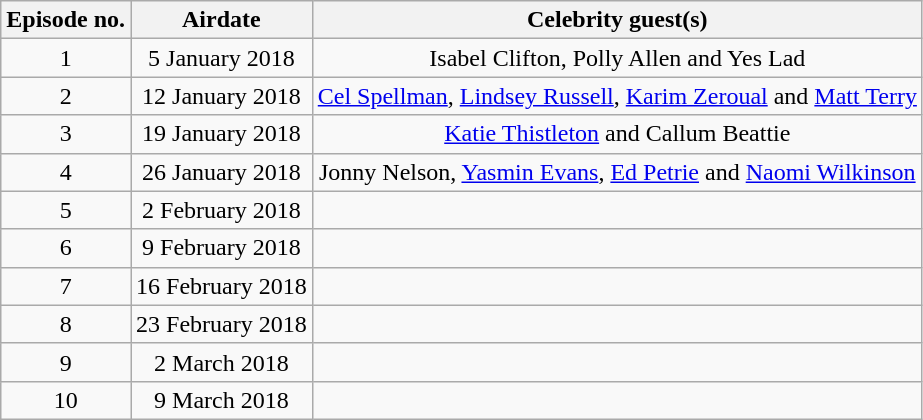<table class="wikitable" style="text-align: center;">
<tr>
<th>Episode no.</th>
<th>Airdate</th>
<th>Celebrity guest(s)</th>
</tr>
<tr>
<td>1</td>
<td>5 January 2018</td>
<td>Isabel Clifton, Polly Allen and Yes Lad</td>
</tr>
<tr>
<td>2</td>
<td>12 January 2018</td>
<td><a href='#'>Cel Spellman</a>, <a href='#'>Lindsey Russell</a>, <a href='#'>Karim Zeroual</a> and <a href='#'>Matt Terry</a></td>
</tr>
<tr>
<td>3</td>
<td>19 January 2018</td>
<td><a href='#'>Katie Thistleton</a> and Callum Beattie</td>
</tr>
<tr>
<td>4</td>
<td>26 January 2018</td>
<td>Jonny Nelson, <a href='#'>Yasmin Evans</a>, <a href='#'>Ed Petrie</a> and <a href='#'>Naomi Wilkinson</a></td>
</tr>
<tr>
<td>5</td>
<td>2 February 2018</td>
<td></td>
</tr>
<tr>
<td>6</td>
<td>9 February 2018</td>
<td></td>
</tr>
<tr>
<td>7</td>
<td>16 February 2018</td>
<td></td>
</tr>
<tr>
<td>8</td>
<td>23 February 2018</td>
<td></td>
</tr>
<tr>
<td>9</td>
<td>2 March 2018</td>
<td></td>
</tr>
<tr>
<td>10</td>
<td>9 March 2018</td>
<td></td>
</tr>
</table>
